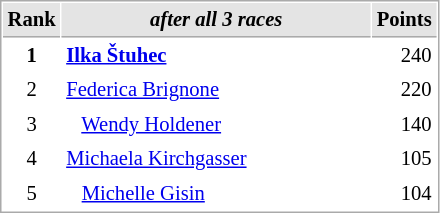<table cellspacing="1" cellpadding="3" style="border:1px solid #aaa; font-size:86%;">
<tr style="background:#e4e4e4;">
<th style="border-bottom:1px solid #aaa; width:10px;">Rank</th>
<th style="border-bottom:1px solid #aaa; width:200px; white-space:nowrap;"><em>after all 3 races</em> </th>
<th style="border-bottom:1px solid #aaa; width:20px;">Points</th>
</tr>
<tr>
<td style="text-align:center;"><strong>1</strong></td>
<td> <strong><a href='#'>Ilka Štuhec</a></strong></td>
<td align="right">240</td>
</tr>
<tr>
<td style="text-align:center;">2</td>
<td> <a href='#'>Federica Brignone</a></td>
<td align="right">220</td>
</tr>
<tr>
<td style="text-align:center;">3</td>
<td>   <a href='#'>Wendy Holdener</a></td>
<td align="right">140</td>
</tr>
<tr>
<td style="text-align:center;">4</td>
<td style="white-space:nowrap;"> <a href='#'>Michaela Kirchgasser</a></td>
<td align="right">105</td>
</tr>
<tr>
<td style="text-align:center;">5</td>
<td>   <a href='#'>Michelle Gisin</a></td>
<td align="right">104</td>
</tr>
</table>
